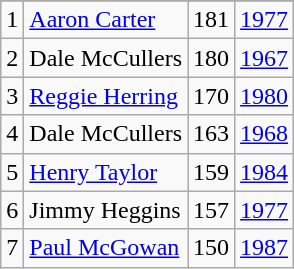<table class="wikitable">
<tr>
</tr>
<tr>
<td>1</td>
<td><a href='#'>Aaron Carter</a></td>
<td>181</td>
<td><a href='#'>1977</a></td>
</tr>
<tr>
<td>2</td>
<td>Dale McCullers</td>
<td>180</td>
<td><a href='#'>1967</a></td>
</tr>
<tr>
<td>3</td>
<td><a href='#'>Reggie Herring</a></td>
<td>170</td>
<td><a href='#'>1980</a></td>
</tr>
<tr>
<td>4</td>
<td>Dale McCullers</td>
<td>163</td>
<td><a href='#'>1968</a></td>
</tr>
<tr>
<td>5</td>
<td><a href='#'>Henry Taylor</a></td>
<td>159</td>
<td><a href='#'>1984</a></td>
</tr>
<tr>
<td>6</td>
<td>Jimmy Heggins</td>
<td>157</td>
<td><a href='#'>1977</a></td>
</tr>
<tr>
<td>7</td>
<td><a href='#'>Paul McGowan</a></td>
<td>150</td>
<td><a href='#'>1987</a></td>
</tr>
</table>
